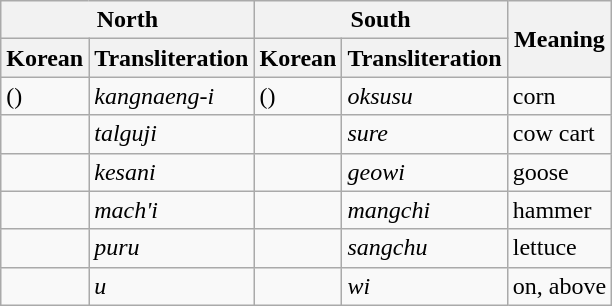<table class="wikitable">
<tr>
<th align="center" colspan="2">North</th>
<th align="center" colspan="2">South</th>
<th align="center" rowspan="2">Meaning</th>
</tr>
<tr>
<th>Korean</th>
<th>Transliteration</th>
<th>Korean</th>
<th>Transliteration</th>
</tr>
<tr>
<td> ()</td>
<td><em>kangnaeng-i</em></td>
<td> ()</td>
<td><em>oksusu</em></td>
<td>corn</td>
</tr>
<tr>
<td></td>
<td><em>talguji</em></td>
<td></td>
<td><em>sure</em></td>
<td>cow cart</td>
</tr>
<tr>
<td></td>
<td><em>kesani</em></td>
<td></td>
<td><em>geowi</em></td>
<td>goose</td>
</tr>
<tr>
<td></td>
<td><em>mach'i</em></td>
<td></td>
<td><em>mangchi</em></td>
<td>hammer</td>
</tr>
<tr>
<td></td>
<td><em>puru</em></td>
<td></td>
<td><em>sangchu</em></td>
<td>lettuce</td>
</tr>
<tr>
<td></td>
<td><em>u</em></td>
<td></td>
<td><em>wi</em></td>
<td>on, above</td>
</tr>
</table>
